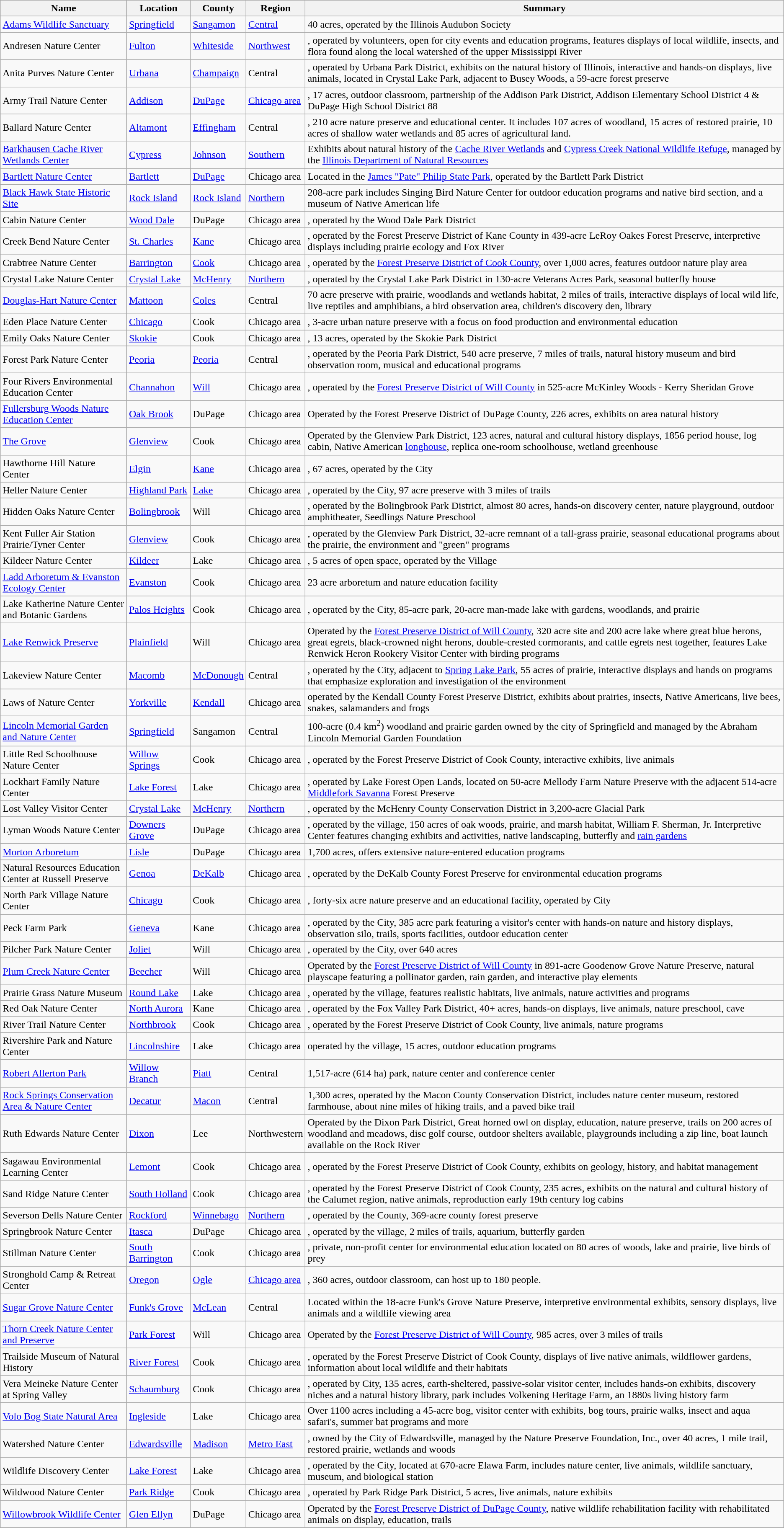<table class="wikitable sortable">
<tr>
<th>Name</th>
<th>Location</th>
<th>County</th>
<th>Region</th>
<th>Summary</th>
</tr>
<tr>
<td><a href='#'>Adams Wildlife Sanctuary</a></td>
<td><a href='#'>Springfield</a></td>
<td><a href='#'>Sangamon</a></td>
<td><a href='#'>Central</a></td>
<td>40 acres, operated by the Illinois Audubon Society</td>
</tr>
<tr>
<td>Andresen Nature Center</td>
<td><a href='#'>Fulton</a></td>
<td><a href='#'>Whiteside</a></td>
<td><a href='#'>Northwest</a></td>
<td>, operated by volunteers, open for city events and education programs, features displays of local wildlife, insects, and flora found along the local watershed of the upper Mississippi River</td>
</tr>
<tr>
<td>Anita Purves Nature Center</td>
<td><a href='#'>Urbana</a></td>
<td><a href='#'>Champaign</a></td>
<td>Central</td>
<td>, operated by Urbana Park District, exhibits on the natural history of Illinois, interactive and hands-on displays, live animals, located in Crystal Lake Park, adjacent to Busey Woods, a 59-acre forest preserve</td>
</tr>
<tr>
<td>Army Trail Nature Center</td>
<td><a href='#'>Addison</a></td>
<td><a href='#'>DuPage</a></td>
<td><a href='#'>Chicago area</a></td>
<td>, 17 acres, outdoor classroom, partnership of the Addison Park District, Addison Elementary School District 4 & DuPage High School District 88</td>
</tr>
<tr>
<td>Ballard Nature Center</td>
<td><a href='#'>Altamont</a></td>
<td><a href='#'>Effingham</a></td>
<td>Central</td>
<td>, 210 acre nature preserve and educational center. It includes 107 acres of woodland, 15 acres of restored prairie, 10 acres of shallow water wetlands and 85 acres of agricultural land.</td>
</tr>
<tr>
<td><a href='#'>Barkhausen Cache River Wetlands Center</a></td>
<td><a href='#'>Cypress</a></td>
<td><a href='#'>Johnson</a></td>
<td><a href='#'>Southern</a></td>
<td>Exhibits about natural history of the <a href='#'>Cache River Wetlands</a> and <a href='#'>Cypress Creek National Wildlife Refuge</a>, managed by the <a href='#'>Illinois Department of Natural Resources</a></td>
</tr>
<tr>
<td><a href='#'>Bartlett Nature Center</a></td>
<td><a href='#'>Bartlett</a></td>
<td><a href='#'>DuPage</a></td>
<td>Chicago area</td>
<td>Located in the <a href='#'>James "Pate" Philip State Park</a>, operated by the Bartlett Park District</td>
</tr>
<tr>
<td><a href='#'>Black Hawk State Historic Site</a></td>
<td><a href='#'>Rock Island</a></td>
<td><a href='#'>Rock Island</a></td>
<td><a href='#'>Northern</a></td>
<td>208-acre park includes Singing Bird Nature Center for outdoor education programs and native bird section, and a museum of Native American life</td>
</tr>
<tr>
<td>Cabin Nature Center</td>
<td><a href='#'>Wood Dale</a></td>
<td>DuPage</td>
<td>Chicago area</td>
<td>, operated by the Wood Dale Park District</td>
</tr>
<tr>
<td>Creek Bend Nature Center</td>
<td><a href='#'>St. Charles</a></td>
<td><a href='#'>Kane</a></td>
<td>Chicago area</td>
<td>, operated by the Forest Preserve District of Kane County in 439-acre LeRoy Oakes Forest Preserve, interpretive displays including prairie ecology and Fox River</td>
</tr>
<tr>
<td>Crabtree Nature Center</td>
<td><a href='#'>Barrington</a></td>
<td><a href='#'>Cook</a></td>
<td>Chicago area</td>
<td>, operated by the <a href='#'>Forest Preserve District of Cook County</a>, over 1,000 acres, features outdoor nature play area</td>
</tr>
<tr>
<td>Crystal Lake Nature Center</td>
<td><a href='#'>Crystal Lake</a></td>
<td><a href='#'>McHenry</a></td>
<td><a href='#'>Northern</a></td>
<td>, operated by the Crystal Lake Park District in 130-acre Veterans Acres Park, seasonal butterfly house</td>
</tr>
<tr>
<td><a href='#'>Douglas-Hart Nature Center</a></td>
<td><a href='#'>Mattoon</a></td>
<td><a href='#'>Coles</a></td>
<td>Central</td>
<td>70 acre preserve with prairie, woodlands and wetlands habitat, 2 miles of trails, interactive displays of local wild life, live reptiles and amphibians, a bird observation area, children's discovery den, library</td>
</tr>
<tr>
<td>Eden Place Nature Center</td>
<td><a href='#'>Chicago</a></td>
<td>Cook</td>
<td>Chicago area</td>
<td>, 3-acre urban nature preserve with a focus on food production and environmental education</td>
</tr>
<tr>
<td>Emily Oaks Nature Center</td>
<td><a href='#'>Skokie</a></td>
<td>Cook</td>
<td>Chicago area</td>
<td>, 13 acres, operated by the Skokie Park District</td>
</tr>
<tr>
<td>Forest Park Nature Center</td>
<td><a href='#'>Peoria</a></td>
<td><a href='#'>Peoria</a></td>
<td>Central</td>
<td>, operated by the Peoria Park District, 540 acre preserve, 7 miles of trails, natural history museum and bird observation room, musical and educational programs</td>
</tr>
<tr>
<td>Four Rivers Environmental Education Center</td>
<td><a href='#'>Channahon</a></td>
<td><a href='#'>Will</a></td>
<td>Chicago area</td>
<td>, operated by the <a href='#'>Forest Preserve District of Will County</a> in 525-acre McKinley Woods - Kerry Sheridan Grove</td>
</tr>
<tr>
<td><a href='#'>Fullersburg Woods Nature Education Center</a></td>
<td><a href='#'>Oak Brook</a></td>
<td>DuPage</td>
<td>Chicago area</td>
<td>Operated by the Forest Preserve District of DuPage County, 226 acres, exhibits on area natural history</td>
</tr>
<tr>
<td><a href='#'>The Grove</a></td>
<td><a href='#'>Glenview</a></td>
<td>Cook</td>
<td>Chicago area</td>
<td>Operated by the Glenview Park District, 123 acres, natural and cultural history displays, 1856 period house, log cabin, Native American <a href='#'>longhouse</a>, replica one-room schoolhouse, wetland greenhouse</td>
</tr>
<tr>
<td>Hawthorne Hill Nature Center</td>
<td><a href='#'>Elgin</a></td>
<td><a href='#'>Kane</a></td>
<td>Chicago area</td>
<td>, 67 acres, operated by the City</td>
</tr>
<tr>
<td>Heller Nature Center</td>
<td><a href='#'>Highland Park</a></td>
<td><a href='#'>Lake</a></td>
<td>Chicago area</td>
<td>, operated by the City, 97 acre preserve with 3 miles of trails</td>
</tr>
<tr>
<td>Hidden Oaks Nature Center</td>
<td><a href='#'>Bolingbrook</a></td>
<td>Will</td>
<td>Chicago area</td>
<td>, operated by the Bolingbrook Park District, almost 80 acres, hands-on discovery center, nature playground, outdoor amphitheater, Seedlings Nature Preschool</td>
</tr>
<tr>
<td>Kent Fuller Air Station Prairie/Tyner Center</td>
<td><a href='#'>Glenview</a></td>
<td>Cook</td>
<td>Chicago area</td>
<td>, operated by the Glenview Park District, 32-acre remnant of a tall-grass prairie, seasonal educational programs about the prairie, the environment and "green" programs</td>
</tr>
<tr>
<td>Kildeer Nature Center</td>
<td><a href='#'>Kildeer</a></td>
<td>Lake</td>
<td>Chicago area</td>
<td>, 5 acres of open space, operated by the Village</td>
</tr>
<tr>
<td><a href='#'>Ladd Arboretum & Evanston Ecology Center</a></td>
<td><a href='#'>Evanston</a></td>
<td>Cook</td>
<td>Chicago area</td>
<td>23 acre arboretum and nature education facility</td>
</tr>
<tr>
<td>Lake Katherine Nature Center and Botanic Gardens</td>
<td><a href='#'>Palos Heights</a></td>
<td>Cook</td>
<td>Chicago area</td>
<td>, operated by the City, 85-acre park, 20-acre man-made lake with gardens, woodlands, and prairie</td>
</tr>
<tr>
<td><a href='#'>Lake Renwick Preserve</a></td>
<td><a href='#'>Plainfield</a></td>
<td>Will</td>
<td>Chicago area</td>
<td>Operated by the <a href='#'>Forest Preserve District of Will County</a>, 320 acre site and 200 acre lake where great blue herons, great egrets, black-crowned night herons, double-crested cormorants, and cattle egrets nest together, features Lake Renwick Heron Rookery Visitor Center with birding programs</td>
</tr>
<tr>
<td>Lakeview Nature Center</td>
<td><a href='#'>Macomb</a></td>
<td><a href='#'>McDonough</a></td>
<td>Central</td>
<td>, operated by the City, adjacent to <a href='#'>Spring Lake Park</a>, 55 acres of prairie, interactive displays and hands on programs that emphasize exploration and investigation of the environment</td>
</tr>
<tr>
<td>Laws of Nature Center</td>
<td><a href='#'>Yorkville</a></td>
<td><a href='#'>Kendall</a></td>
<td>Chicago area</td>
<td>operated by the Kendall County Forest Preserve District, exhibits about prairies, insects, Native Americans, live bees, snakes, salamanders and frogs</td>
</tr>
<tr>
<td><a href='#'>Lincoln Memorial Garden and Nature Center</a></td>
<td><a href='#'>Springfield</a></td>
<td>Sangamon</td>
<td>Central</td>
<td>100-acre (0.4 km<sup>2</sup>) woodland and prairie garden owned by the city of Springfield and managed by the Abraham Lincoln Memorial Garden Foundation</td>
</tr>
<tr>
<td>Little Red Schoolhouse Nature Center</td>
<td><a href='#'>Willow Springs</a></td>
<td>Cook</td>
<td>Chicago area</td>
<td>, operated by the Forest Preserve District of Cook County, interactive exhibits, live animals</td>
</tr>
<tr>
<td>Lockhart Family Nature Center</td>
<td><a href='#'>Lake Forest</a></td>
<td>Lake</td>
<td>Chicago area</td>
<td>, operated by Lake Forest Open Lands, located on 50-acre Mellody Farm Nature Preserve with the adjacent 514-acre <a href='#'>Middlefork Savanna</a> Forest Preserve</td>
</tr>
<tr>
<td>Lost Valley Visitor Center</td>
<td><a href='#'>Crystal Lake</a></td>
<td><a href='#'>McHenry</a></td>
<td><a href='#'>Northern</a></td>
<td>, operated by the McHenry County Conservation District in 3,200-acre Glacial Park</td>
</tr>
<tr>
<td>Lyman Woods Nature Center</td>
<td><a href='#'>Downers Grove</a></td>
<td>DuPage</td>
<td>Chicago area</td>
<td>, operated by the village, 150 acres of oak woods, prairie, and marsh habitat, William F. Sherman, Jr. Interpretive Center features changing exhibits and activities, native landscaping, butterfly and <a href='#'>rain gardens</a></td>
</tr>
<tr>
<td><a href='#'>Morton Arboretum</a></td>
<td><a href='#'>Lisle</a></td>
<td>DuPage</td>
<td>Chicago area</td>
<td>1,700 acres, offers extensive nature-entered education programs</td>
</tr>
<tr>
<td>Natural Resources Education Center at Russell Preserve</td>
<td><a href='#'>Genoa</a></td>
<td><a href='#'>DeKalb</a></td>
<td>Chicago area</td>
<td>, operated by the DeKalb County Forest Preserve for environmental education programs</td>
</tr>
<tr>
<td>North Park Village Nature Center</td>
<td><a href='#'>Chicago</a></td>
<td>Cook</td>
<td>Chicago area</td>
<td>, forty-six acre nature preserve and an educational facility, operated by City</td>
</tr>
<tr>
<td>Peck Farm Park</td>
<td><a href='#'>Geneva</a></td>
<td>Kane</td>
<td>Chicago area</td>
<td>, operated by the City, 385 acre park featuring a visitor's center with hands-on nature and history displays, observation silo, trails, sports facilities, outdoor education center</td>
</tr>
<tr>
<td>Pilcher Park Nature Center</td>
<td><a href='#'>Joliet</a></td>
<td>Will</td>
<td>Chicago area</td>
<td>, operated by the City, over 640 acres</td>
</tr>
<tr>
<td><a href='#'>Plum Creek Nature Center</a></td>
<td><a href='#'>Beecher</a></td>
<td>Will</td>
<td>Chicago area</td>
<td>Operated by the <a href='#'>Forest Preserve District of Will County</a> in 891-acre Goodenow Grove Nature Preserve, natural playscape featuring a pollinator garden, rain garden, and interactive play elements</td>
</tr>
<tr>
<td>Prairie Grass Nature Museum</td>
<td><a href='#'>Round Lake</a></td>
<td>Lake</td>
<td>Chicago area</td>
<td>, operated by the village, features realistic habitats, live animals, nature activities and programs</td>
</tr>
<tr>
<td>Red Oak Nature Center</td>
<td><a href='#'>North Aurora</a></td>
<td>Kane</td>
<td>Chicago area</td>
<td>, operated by the Fox Valley Park District, 40+ acres, hands-on displays, live animals, nature preschool, cave</td>
</tr>
<tr>
<td>River Trail Nature Center</td>
<td><a href='#'>Northbrook</a></td>
<td>Cook</td>
<td>Chicago area</td>
<td>, operated by the Forest Preserve District of Cook County, live animals, nature programs</td>
</tr>
<tr>
<td>Rivershire Park and Nature Center</td>
<td><a href='#'>Lincolnshire</a></td>
<td>Lake</td>
<td>Chicago area</td>
<td>operated by the village, 15 acres, outdoor education programs</td>
</tr>
<tr>
<td><a href='#'>Robert Allerton Park</a></td>
<td><a href='#'>Willow Branch</a></td>
<td><a href='#'>Piatt</a></td>
<td>Central</td>
<td>1,517-acre (614 ha) park, nature center and conference center</td>
</tr>
<tr>
<td><a href='#'>Rock Springs Conservation Area & Nature Center</a></td>
<td><a href='#'>Decatur</a></td>
<td><a href='#'>Macon</a></td>
<td>Central</td>
<td>1,300 acres, operated by the Macon County Conservation District, includes nature center museum, restored farmhouse, about nine miles of hiking trails, and a paved bike trail</td>
</tr>
<tr>
<td>Ruth Edwards Nature Center</td>
<td><a href='#'>Dixon</a></td>
<td>Lee</td>
<td>Northwestern</td>
<td>Operated by the Dixon Park District, Great horned owl on display, education, nature preserve, trails on 200 acres of woodland and meadows, disc golf course, outdoor shelters available, playgrounds including a zip line, boat launch available on the Rock River</td>
</tr>
<tr>
<td>Sagawau Environmental Learning Center</td>
<td><a href='#'>Lemont</a></td>
<td>Cook</td>
<td>Chicago area</td>
<td>, operated by the Forest Preserve District of Cook County, exhibits on geology, history, and habitat management</td>
</tr>
<tr>
<td>Sand Ridge Nature Center</td>
<td><a href='#'>South Holland</a></td>
<td>Cook</td>
<td>Chicago area</td>
<td>, operated by the Forest Preserve District of Cook County, 235 acres, exhibits on the natural and cultural history of the Calumet region, native animals, reproduction early 19th century log cabins</td>
</tr>
<tr>
<td>Severson Dells Nature Center</td>
<td><a href='#'>Rockford</a></td>
<td><a href='#'>Winnebago</a></td>
<td><a href='#'>Northern</a></td>
<td>, operated by the County, 369-acre county forest preserve</td>
</tr>
<tr>
<td>Springbrook Nature Center</td>
<td><a href='#'>Itasca</a></td>
<td>DuPage</td>
<td>Chicago area</td>
<td>, operated by the village, 2 miles of trails, aquarium, butterfly garden</td>
</tr>
<tr>
<td>Stillman Nature Center</td>
<td><a href='#'>South Barrington</a></td>
<td>Cook</td>
<td>Chicago area</td>
<td>, private, non-profit center for environmental education located on 80 acres of woods, lake and prairie, live birds of prey</td>
</tr>
<tr>
<td>Stronghold Camp & Retreat Center</td>
<td><a href='#'>Oregon</a></td>
<td><a href='#'>Ogle</a></td>
<td><a href='#'>Chicago area</a></td>
<td>, 360 acres, outdoor classroom, can host up to 180 people.</td>
</tr>
<tr>
<td><a href='#'>Sugar Grove Nature Center</a></td>
<td><a href='#'>Funk's Grove</a></td>
<td><a href='#'>McLean</a></td>
<td>Central</td>
<td>Located within the 18-acre Funk's Grove Nature Preserve, interpretive environmental exhibits, sensory displays, live animals and a wildlife viewing area</td>
</tr>
<tr>
<td><a href='#'>Thorn Creek Nature Center and Preserve</a></td>
<td><a href='#'>Park Forest</a></td>
<td>Will</td>
<td>Chicago area</td>
<td>Operated by the <a href='#'>Forest Preserve District of Will County</a>, 985 acres, over 3 miles of trails</td>
</tr>
<tr>
<td>Trailside Museum of Natural History</td>
<td><a href='#'>River Forest</a></td>
<td>Cook</td>
<td>Chicago area</td>
<td>, operated by the Forest Preserve District of Cook County, displays of live native animals, wildflower gardens, information about local wildlife and their habitats</td>
</tr>
<tr>
<td>Vera Meineke Nature Center at Spring Valley</td>
<td><a href='#'>Schaumburg</a></td>
<td>Cook</td>
<td>Chicago area</td>
<td>, operated by City, 135 acres, earth-sheltered, passive-solar visitor center, includes hands-on exhibits, discovery niches and a natural history library, park includes Volkening Heritage Farm, an 1880s living history farm</td>
</tr>
<tr>
<td><a href='#'>Volo Bog State Natural Area</a></td>
<td><a href='#'>Ingleside</a></td>
<td>Lake</td>
<td>Chicago area</td>
<td>Over 1100 acres including a 45-acre bog, visitor center with exhibits, bog tours, prairie walks, insect and aqua safari's, summer bat programs and more</td>
</tr>
<tr>
<td>Watershed Nature Center</td>
<td><a href='#'>Edwardsville</a></td>
<td><a href='#'>Madison</a></td>
<td><a href='#'>Metro East</a></td>
<td>, owned by the City of Edwardsville, managed by the Nature Preserve Foundation, Inc., over 40 acres, 1 mile trail, restored prairie, wetlands and woods</td>
</tr>
<tr>
<td>Wildlife Discovery Center</td>
<td><a href='#'>Lake Forest</a></td>
<td>Lake</td>
<td>Chicago area</td>
<td>, operated by the City, located at 670-acre Elawa Farm, includes nature center, live animals, wildlife sanctuary, museum, and biological station</td>
</tr>
<tr>
<td>Wildwood Nature Center</td>
<td><a href='#'>Park Ridge</a></td>
<td>Cook</td>
<td>Chicago area</td>
<td>, operated by Park Ridge Park District, 5 acres, live animals, nature exhibits</td>
</tr>
<tr>
<td><a href='#'>Willowbrook Wildlife Center</a></td>
<td><a href='#'>Glen Ellyn</a></td>
<td>DuPage</td>
<td>Chicago area</td>
<td>Operated by the <a href='#'>Forest Preserve District of DuPage County</a>, native wildlife rehabilitation facility with rehabilitated animals on display, education, trails</td>
</tr>
<tr>
</tr>
</table>
